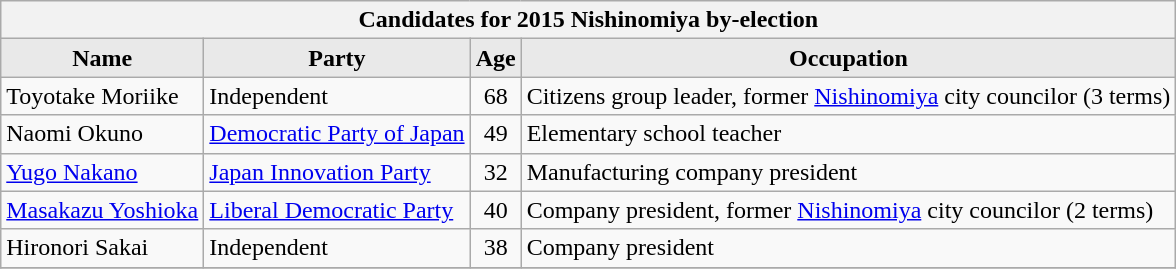<table class="wikitable">
<tr>
<th colspan="4">Candidates for 2015 Nishinomiya by-election</th>
</tr>
<tr>
<th style="background-color:#E9E9E9">Name</th>
<th style="background-color:#E9E9E9">Party</th>
<th style="background-color:#E9E9E9">Age</th>
<th style="background-color:#E9E9E9">Occupation</th>
</tr>
<tr>
<td>Toyotake Moriike</td>
<td>Independent</td>
<td align=center>68</td>
<td>Citizens group leader, former <a href='#'>Nishinomiya</a> city councilor (3 terms)</td>
</tr>
<tr>
<td>Naomi Okuno</td>
<td><a href='#'>Democratic Party of Japan</a></td>
<td align=center>49</td>
<td>Elementary school teacher</td>
</tr>
<tr>
<td><a href='#'>Yugo Nakano</a></td>
<td><a href='#'>Japan Innovation Party</a></td>
<td align=center>32</td>
<td>Manufacturing company president</td>
</tr>
<tr>
<td><a href='#'>Masakazu Yoshioka</a></td>
<td><a href='#'>Liberal Democratic Party</a></td>
<td align=center>40</td>
<td>Company president, former <a href='#'>Nishinomiya</a> city councilor (2 terms)</td>
</tr>
<tr>
<td>Hironori Sakai</td>
<td>Independent</td>
<td align=center>38</td>
<td>Company president</td>
</tr>
<tr>
</tr>
</table>
